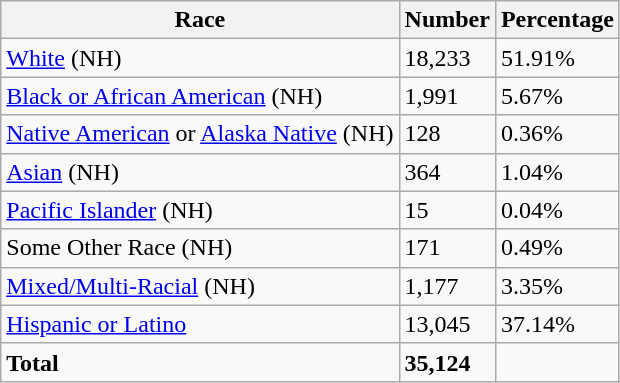<table class="wikitable">
<tr>
<th>Race</th>
<th>Number</th>
<th>Percentage</th>
</tr>
<tr>
<td><a href='#'>White</a> (NH)</td>
<td>18,233</td>
<td>51.91%</td>
</tr>
<tr>
<td><a href='#'>Black or African American</a> (NH)</td>
<td>1,991</td>
<td>5.67%</td>
</tr>
<tr>
<td><a href='#'>Native American</a> or <a href='#'>Alaska Native</a> (NH)</td>
<td>128</td>
<td>0.36%</td>
</tr>
<tr>
<td><a href='#'>Asian</a> (NH)</td>
<td>364</td>
<td>1.04%</td>
</tr>
<tr>
<td><a href='#'>Pacific Islander</a> (NH)</td>
<td>15</td>
<td>0.04%</td>
</tr>
<tr>
<td>Some Other Race (NH)</td>
<td>171</td>
<td>0.49%</td>
</tr>
<tr>
<td><a href='#'>Mixed/Multi-Racial</a> (NH)</td>
<td>1,177</td>
<td>3.35%</td>
</tr>
<tr>
<td><a href='#'>Hispanic or Latino</a></td>
<td>13,045</td>
<td>37.14%</td>
</tr>
<tr>
<td><strong>Total</strong></td>
<td><strong>35,124</strong></td>
<td></td>
</tr>
</table>
